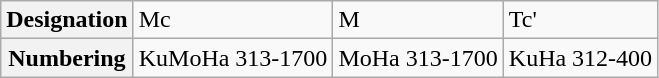<table class="wikitable">
<tr>
<th>Designation</th>
<td>Mc</td>
<td>M</td>
<td>Tc'</td>
</tr>
<tr>
<th>Numbering</th>
<td>KuMoHa 313-1700</td>
<td>MoHa 313-1700</td>
<td>KuHa 312-400</td>
</tr>
</table>
